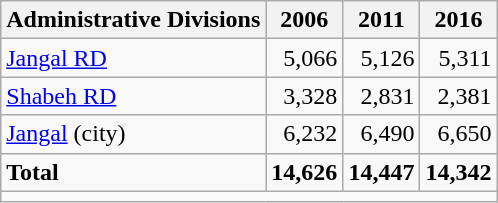<table class="wikitable">
<tr>
<th>Administrative Divisions</th>
<th>2006</th>
<th>2011</th>
<th>2016</th>
</tr>
<tr>
<td><a href='#'>Jangal RD</a></td>
<td style="text-align: right;">5,066</td>
<td style="text-align: right;">5,126</td>
<td style="text-align: right;">5,311</td>
</tr>
<tr>
<td><a href='#'>Shabeh RD</a></td>
<td style="text-align: right;">3,328</td>
<td style="text-align: right;">2,831</td>
<td style="text-align: right;">2,381</td>
</tr>
<tr>
<td><a href='#'>Jangal</a> (city)</td>
<td style="text-align: right;">6,232</td>
<td style="text-align: right;">6,490</td>
<td style="text-align: right;">6,650</td>
</tr>
<tr>
<td><strong>Total</strong></td>
<td style="text-align: right;"><strong>14,626</strong></td>
<td style="text-align: right;"><strong>14,447</strong></td>
<td style="text-align: right;"><strong>14,342</strong></td>
</tr>
<tr>
<td colspan=4></td>
</tr>
</table>
